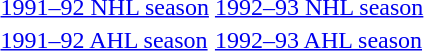<table>
<tr>
<td><a href='#'>1991–92 NHL season</a></td>
<td><a href='#'>1992–93 NHL season</a></td>
</tr>
<tr>
<td><a href='#'>1991–92 AHL season</a></td>
<td><a href='#'>1992–93 AHL season</a></td>
</tr>
<tr>
</tr>
</table>
